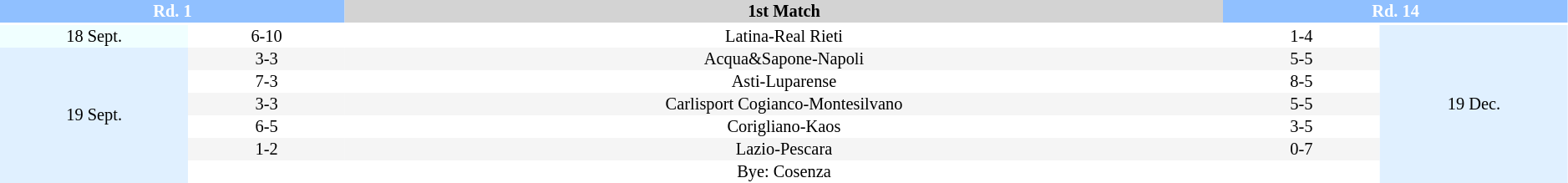<table border=0 cellspacing=0 cellpadding=1 style="font-size: 85%; text-align: center;" width=99%>
<tr>
<td colspan=2 style="background:#90C0FF;color:white;"><strong>Rd. 1</strong></td>
<td style="background:#D3D3D3"><strong>1st  Match</strong></td>
<td colspan=2 style="background:#90C0FF;color:white;"><strong>Rd. 14 </strong></td>
</tr>
<tr align=center>
<th width=12%></th>
<th width=10%></th>
<th width=56%></th>
<th width=10%></th>
<th width=12%></th>
</tr>
<tr>
<td style="background:#F0FFFF" rowspan=1>18 Sept.</td>
<td>6-10</td>
<td>Latina-Real Rieti</td>
<td>1-4</td>
<td rowspan=7 style="background:#E0F0FF">19 Dec.</td>
</tr>
<tr style="background:#F5F5F5">
<td style="background:#E0F0FF" rowspan=6>19 Sept.</td>
<td>3-3</td>
<td>Acqua&Sapone-Napoli</td>
<td>5-5</td>
</tr>
<tr style="background:#FFFFFF">
<td>7-3</td>
<td>Asti-Luparense</td>
<td>8-5</td>
</tr>
<tr style="background:#F5F5F5">
<td>3-3</td>
<td>Carlisport Cogianco-Montesilvano</td>
<td>5-5</td>
</tr>
<tr style="background:#FFFFFF">
<td>6-5</td>
<td>Corigliano-Kaos</td>
<td>3-5</td>
</tr>
<tr style="background:#F5F5F5">
<td>1-2</td>
<td>Lazio-Pescara</td>
<td>0-7</td>
</tr>
<tr style="background:#FFFFFF">
<td></td>
<td>Bye: Cosenza</td>
<td></td>
</tr>
</table>
